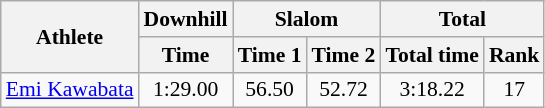<table class="wikitable" style="font-size:90%">
<tr>
<th rowspan="2">Athlete</th>
<th>Downhill</th>
<th colspan="2">Slalom</th>
<th colspan="2">Total</th>
</tr>
<tr>
<th>Time</th>
<th>Time 1</th>
<th>Time 2</th>
<th>Total time</th>
<th>Rank</th>
</tr>
<tr>
<td><a href='#'>Emi Kawabata</a></td>
<td align="center">1:29.00</td>
<td align="center">56.50</td>
<td align="center">52.72</td>
<td align="center">3:18.22</td>
<td align="center">17</td>
</tr>
</table>
